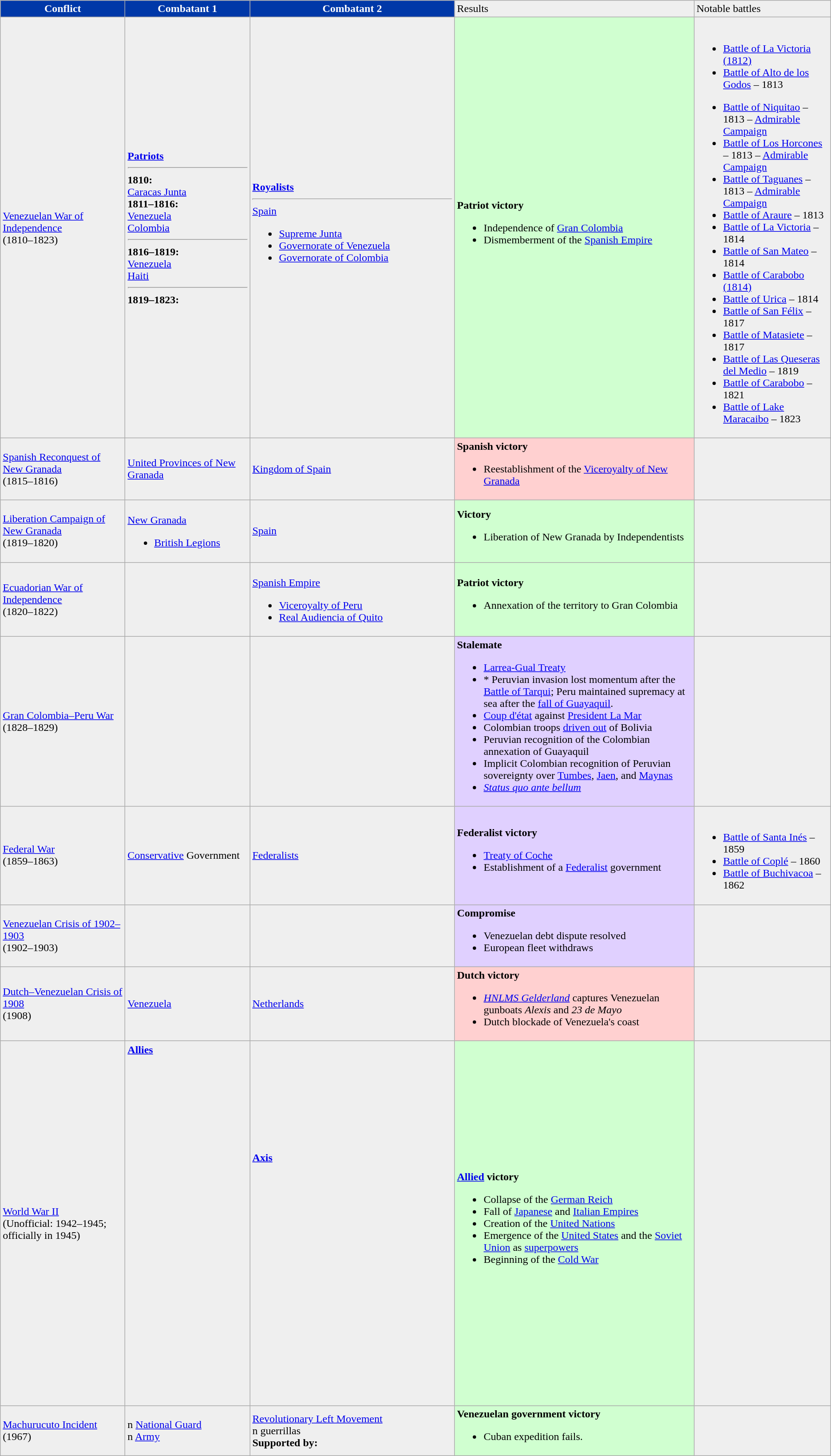<table class="wikitable" style="background:#efefef">
<tr>
<th style="background:#0038A8; color:white; width:180px;">Conflict</th>
<th style="background:#0038A8; color:white; width:180px;">Combatant 1</th>
<th style="background:#0038A8; color:white; width:300px;">Combatant 2</th>
<td>Results</td>
<td>Notable battles</td>
</tr>
<tr>
<td><a href='#'>Venezuelan War of Independence</a><br>(1810–1823)<br></td>
<td> <strong><a href='#'>Patriots</a></strong><hr><strong>1810:</strong><br> <a href='#'>Caracas Junta</a><br><strong>1811–1816:</strong><br> <a href='#'>Venezuela</a><br> <a href='#'>Colombia</a><hr><strong>1816–1819:</strong><br> <a href='#'>Venezuela</a><br> <a href='#'>Haiti</a><hr><strong>1819–1823:</strong><br></td>
<td> <strong><a href='#'>Royalists</a></strong><hr> <a href='#'>Spain</a><br><ul><li> <a href='#'>Supreme Junta</a></li><li> <a href='#'>Governorate of Venezuela</a></li><li> <a href='#'>Governorate of Colombia</a></li></ul></td>
<td style="background:#D0FFD0"><strong>Patriot victory</strong><br><ul><li>Independence of <a href='#'>Gran Colombia</a></li><li>Dismemberment of the <a href='#'>Spanish Empire</a></li></ul></td>
<td><br><ul><li><a href='#'>Battle of La Victoria (1812)</a></li><li><a href='#'>Battle of Alto de los Godos</a> – 1813</li></ul><ul><li><a href='#'>Battle of Niquitao</a> – 1813 – <a href='#'>Admirable Campaign</a></li><li><a href='#'>Battle of Los Horcones</a> – 1813 – <a href='#'>Admirable Campaign</a></li><li><a href='#'>Battle of Taguanes</a> – 1813 – <a href='#'>Admirable Campaign</a></li><li><a href='#'>Battle of Araure</a> – 1813</li><li><a href='#'>Battle of La Victoria</a> – 1814</li><li><a href='#'>Battle of San Mateo</a> – 1814</li><li><a href='#'>Battle of Carabobo (1814)</a></li><li><a href='#'>Battle of Urica</a> – 1814</li><li><a href='#'>Battle of San Félix</a> – 1817</li><li><a href='#'>Battle of Matasiete</a> – 1817</li><li><a href='#'>Battle of Las Queseras del Medio</a> – 1819</li><li><a href='#'>Battle of Carabobo</a> – 1821</li><li><a href='#'>Battle of Lake Maracaibo</a> – 1823</li></ul></td>
</tr>
<tr>
<td><a href='#'>Spanish Reconquest of New Granada</a><br>(1815–1816)</td>
<td> <a href='#'>United Provinces of New Granada</a></td>
<td> <a href='#'>Kingdom of Spain</a></td>
<td style="background:#FFD0D0"><strong>Spanish victory</strong><br><ul><li>Reestablishment of the <a href='#'>Viceroyalty of New Granada</a></li></ul></td>
<td></td>
</tr>
<tr>
<td><a href='#'>Liberation Campaign of New Granada</a><br>(1819–1820)</td>
<td><br> <a href='#'>New Granada</a><ul><li> <a href='#'>British Legions</a></li></ul></td>
<td> <a href='#'>Spain</a></td>
<td style="background:#D0FFD0"><strong>Victory</strong><br><ul><li>Liberation of New Granada by Independentists</li></ul></td>
<td></td>
</tr>
<tr>
<td><a href='#'>Ecuadorian War of Independence</a><br>(1820–1822)</td>
<td></td>
<td><br> <a href='#'>Spanish Empire</a><ul><li><a href='#'>Viceroyalty of Peru</a></li><li><a href='#'>Real Audiencia of Quito</a></li></ul></td>
<td style="background:#D0FFD0"><strong>Patriot victory</strong><br><ul><li>Annexation of the territory to Gran Colombia</li></ul></td>
<td></td>
</tr>
<tr>
<td><a href='#'>Gran Colombia–Peru War</a><br>(1828–1829)</td>
<td></td>
<td></td>
<td style="background:#E0D0FF"><strong>Stalemate</strong><br><ul><li><a href='#'>Larrea-Gual Treaty</a></li><li>* Peruvian invasion lost momentum after the <a href='#'>Battle of Tarqui</a>; Peru maintained supremacy at sea after the <a href='#'>fall of Guayaquil</a>.</li><li><a href='#'>Coup d'état</a> against <a href='#'>President La Mar</a></li><li>Colombian troops <a href='#'>driven out</a> of Bolivia</li><li>Peruvian recognition of the Colombian annexation of Guayaquil</li><li>Implicit Colombian recognition of Peruvian sovereignty over <a href='#'>Tumbes</a>, <a href='#'>Jaen</a>, and <a href='#'>Maynas</a></li><li><em><a href='#'>Status quo ante bellum</a></em></li></ul></td>
<td></td>
</tr>
<tr>
<td><a href='#'>Federal War</a><br>(1859–1863)<br></td>
<td> <a href='#'>Conservative</a> Government</td>
<td> <a href='#'>Federalists</a></td>
<td style="background:#E0D0FF"><strong>Federalist victory</strong><br><ul><li><a href='#'>Treaty of Coche</a></li><li>Establishment of a <a href='#'>Federalist</a> government</li></ul></td>
<td><br><ul><li><a href='#'>Battle of Santa Inés</a> – 1859</li><li><a href='#'>Battle of Coplé</a> – 1860</li><li><a href='#'>Battle of Buchivacoa</a> – 1862</li></ul></td>
</tr>
<tr>
<td><a href='#'>Venezuelan Crisis of 1902–1903</a><br>(1902–1903)<br></td>
<td></td>
<td></td>
<td style="background:#E0D0FF"><strong>Compromise</strong><br><ul><li>Venezuelan debt dispute resolved</li><li>European fleet withdraws</li></ul></td>
<td></td>
</tr>
<tr>
<td><a href='#'>Dutch–Venezuelan Crisis of 1908</a><br>(1908)<br></td>
<td> <a href='#'>Venezuela</a></td>
<td> <a href='#'>Netherlands</a></td>
<td style="background:#FFD0D0"><strong>Dutch victory</strong><br><ul><li><em><a href='#'>HNLMS Gelderland</a></em> captures Venezuelan gunboats <em>Alexis</em> and <em>23 de Mayo</em></li><li>Dutch blockade of Venezuela's coast</li></ul></td>
<td></td>
</tr>
<tr>
<td style="background:#efefef"><a href='#'>World War II</a><br>(Unofficial: 1942–1945; officially in 1945)<br></td>
<td style="background:#efefef"><a href='#'><strong>Allies</strong></a><br><br><br><br><br><br><br><br><br><br><br><br><br><br><br><br><br><br><br><br><br><br><br><br><br><br><br><br><br><br></td>
<td style="background:#efefef"><a href='#'><strong>Axis</strong></a><br><br><br><br><br><br><br><br><br><br><br><br></td>
<td style="background:#D0FFD0"><strong><a href='#'>Allied</a> victory</strong><br><ul><li>Collapse of the <a href='#'>German Reich</a></li><li>Fall of <a href='#'>Japanese</a> and <a href='#'>Italian Empires</a></li><li>Creation of the <a href='#'>United Nations</a></li><li>Emergence of the <a href='#'>United States</a> and the <a href='#'>Soviet Union</a> as <a href='#'>superpowers</a></li><li>Beginning of the <a href='#'>Cold War</a></li></ul></td>
<td></td>
</tr>
<tr>
<td style="background:#efefef"><a href='#'>Machurucuto Incident</a><br>(1967)</td>
<td style="background:#efefef">n <a href='#'>National Guard</a> <br> n <a href='#'>Army</a></td>
<td style="background:#efefef"><a href='#'>Revolutionary Left Movement</a><br>n guerrillas<br><strong> Supported by: </strong> <br></td>
<td style="background:#D0FFD0"><strong>Venezuelan government victory</strong><br><ul><li>Cuban expedition fails.</li></ul></td>
<td></td>
</tr>
</table>
